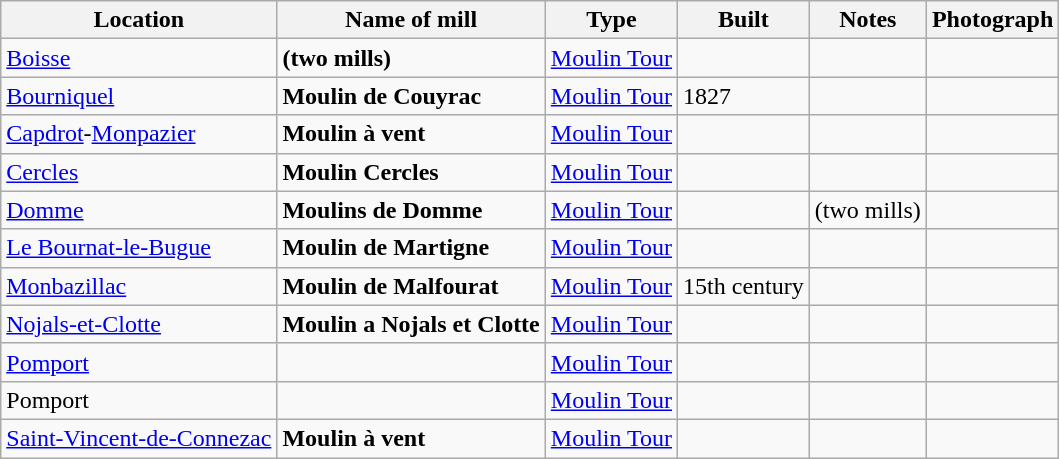<table class="wikitable">
<tr>
<th>Location</th>
<th>Name of mill</th>
<th>Type</th>
<th>Built</th>
<th>Notes</th>
<th>Photograph</th>
</tr>
<tr>
<td><a href='#'>Boisse</a></td>
<td><strong>(two mills)</strong></td>
<td><a href='#'>Moulin Tour</a></td>
<td></td>
<td></td>
<td></td>
</tr>
<tr>
<td><a href='#'>Bourniquel</a></td>
<td><strong>Moulin de Couyrac</strong></td>
<td><a href='#'>Moulin Tour</a></td>
<td>1827</td>
<td> </td>
<td></td>
</tr>
<tr>
<td><a href='#'>Capdrot</a>-<a href='#'>Monpazier</a></td>
<td><strong>Moulin à vent</strong></td>
<td><a href='#'>Moulin Tour</a></td>
<td></td>
<td> </td>
<td></td>
</tr>
<tr>
<td><a href='#'>Cercles</a></td>
<td><strong>Moulin Cercles</strong></td>
<td><a href='#'>Moulin Tour</a></td>
<td></td>
<td> </td>
<td></td>
</tr>
<tr>
<td><a href='#'>Domme</a></td>
<td><strong>Moulins de Domme</strong></td>
<td><a href='#'>Moulin Tour</a></td>
<td></td>
<td>(two mills)<br> </td>
<td></td>
</tr>
<tr>
<td><a href='#'>Le Bournat-le-Bugue</a></td>
<td><strong>Moulin de Martigne</strong></td>
<td><a href='#'>Moulin Tour</a></td>
<td></td>
<td> </td>
<td></td>
</tr>
<tr>
<td><a href='#'>Monbazillac</a></td>
<td><strong>Moulin de Malfourat</strong></td>
<td><a href='#'>Moulin Tour</a></td>
<td>15th century</td>
<td> </td>
<td></td>
</tr>
<tr>
<td><a href='#'>Nojals-et-Clotte</a></td>
<td><strong>Moulin a Nojals et Clotte</strong></td>
<td><a href='#'>Moulin Tour</a></td>
<td></td>
<td> </td>
<td></td>
</tr>
<tr>
<td><a href='#'>Pomport</a></td>
<td></td>
<td><a href='#'>Moulin Tour</a></td>
<td></td>
<td></td>
<td></td>
</tr>
<tr>
<td>Pomport</td>
<td></td>
<td><a href='#'>Moulin Tour</a></td>
<td></td>
<td></td>
<td></td>
</tr>
<tr>
<td><a href='#'>Saint-Vincent-de-Connezac</a></td>
<td><strong>Moulin à vent</strong></td>
<td><a href='#'>Moulin Tour</a></td>
<td></td>
<td></td>
<td></td>
</tr>
</table>
